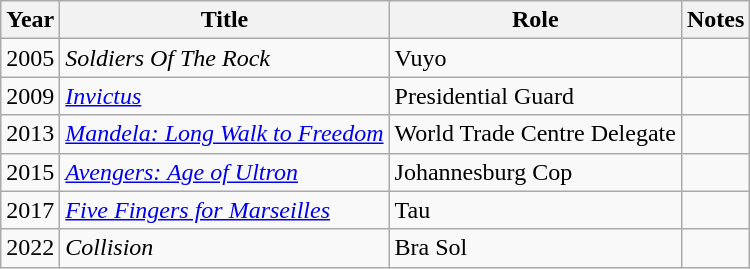<table class="wikitable sortable">
<tr>
<th scope="col">Year</th>
<th scope="col">Title</th>
<th scope="col">Role</th>
<th scope="col" class="unsortable">Notes</th>
</tr>
<tr>
<td>2005</td>
<td><em>Soldiers Of The Rock</em></td>
<td>Vuyo</td>
<td></td>
</tr>
<tr>
<td>2009</td>
<td><em><a href='#'>Invictus</a></em></td>
<td>Presidential Guard</td>
<td></td>
</tr>
<tr>
<td>2013</td>
<td><em><a href='#'>Mandela: Long Walk to Freedom</a></em></td>
<td>World Trade Centre Delegate</td>
<td></td>
</tr>
<tr>
<td>2015</td>
<td><em><a href='#'>Avengers: Age of Ultron</a></em></td>
<td>Johannesburg Cop</td>
<td></td>
</tr>
<tr>
<td>2017</td>
<td><em><a href='#'>Five Fingers for Marseilles</a></em></td>
<td>Tau</td>
</tr>
<tr>
<td>2022</td>
<td><em>Collision</em></td>
<td>Bra Sol</td>
<td></td>
</tr>
</table>
